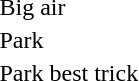<table>
<tr>
<td>Big air</td>
<td></td>
<td></td>
<td></td>
</tr>
<tr>
<td>Park</td>
<td></td>
<td></td>
<td></td>
</tr>
<tr>
<td>Park best trick</td>
<td></td>
<td></td>
<td></td>
</tr>
</table>
